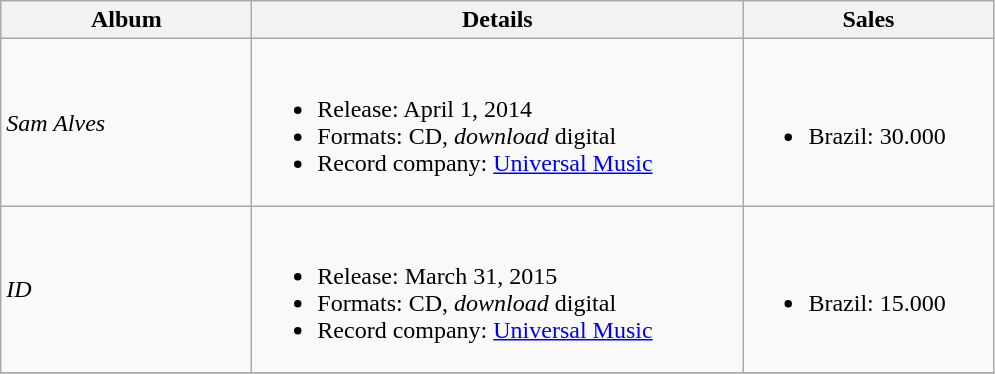<table class="wikitable">
<tr>
<th style="width:10em;">Album</th>
<th style="width:20em;">Details</th>
<th style="width:10em;">Sales</th>
</tr>
<tr>
<td><em>Sam Alves</em></td>
<td><br><ul><li>Release: April 1, 2014</li><li>Formats: CD, <em>download</em> digital</li><li>Record company: <a href='#'>Universal Music</a></li></ul></td>
<td><br><ul><li>Brazil: 30.000</li></ul></td>
</tr>
<tr>
<td><em>ID</em></td>
<td><br><ul><li>Release: March 31, 2015</li><li>Formats: CD, <em>download</em> digital</li><li>Record company: <a href='#'>Universal Music</a></li></ul></td>
<td><br><ul><li>Brazil: 15.000</li></ul></td>
</tr>
<tr>
</tr>
</table>
